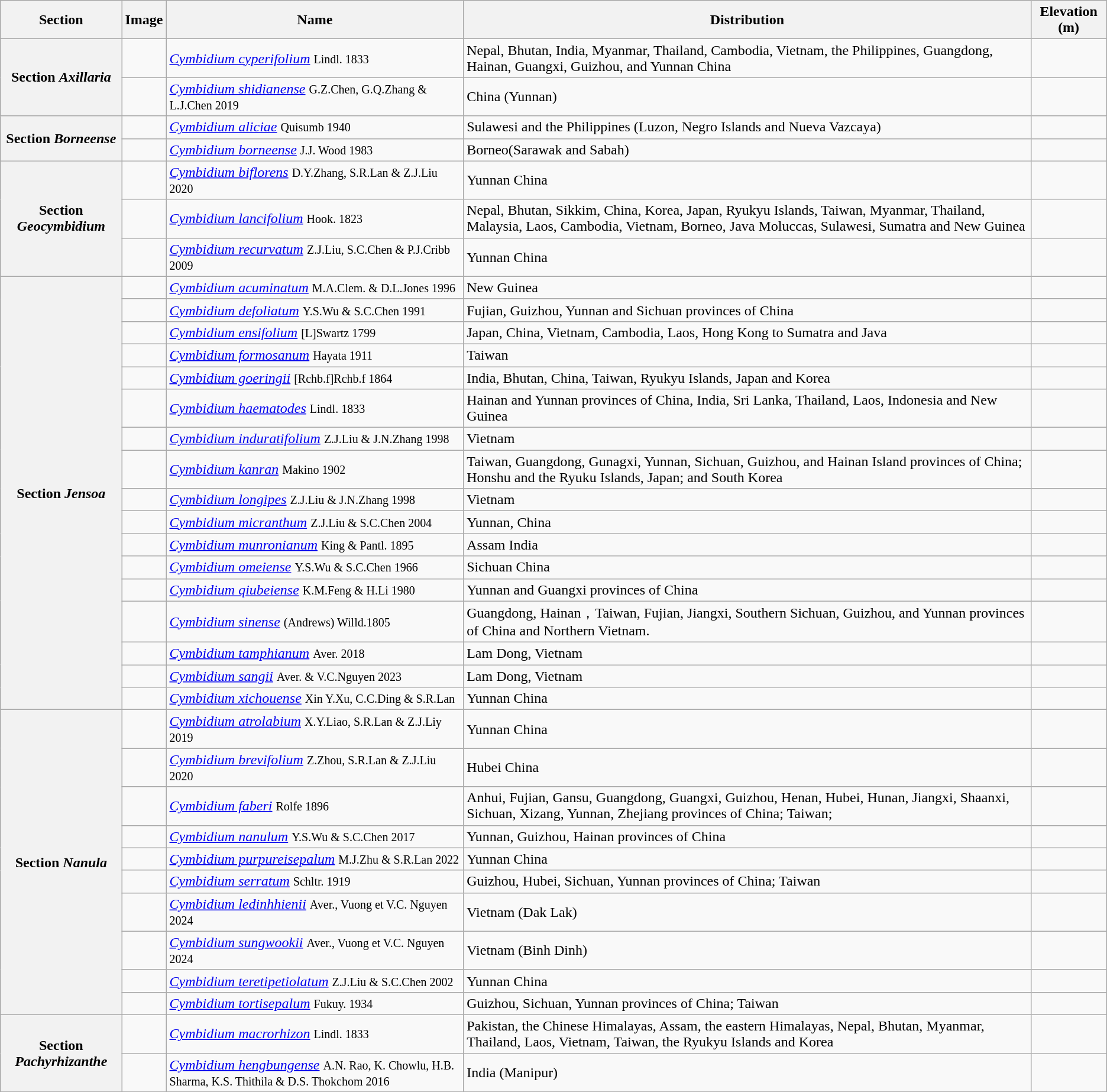<table class="wikitable collapsible">
<tr>
<th>Section</th>
<th>Image</th>
<th>Name</th>
<th>Distribution</th>
<th>Elevation (m)</th>
</tr>
<tr>
<th rowspan="2" style="text-align:center;">Section <em>Axillaria</em> </th>
<td></td>
<td><em><a href='#'>Cymbidium cyperifolium</a></em> <small>Lindl. 1833</small></td>
<td>Nepal, Bhutan, India, Myanmar, Thailand, Cambodia, Vietnam, the Philippines, Guangdong, Hainan, Guangxi, Guizhou, and Yunnan China</td>
<td></td>
</tr>
<tr>
<td></td>
<td><em><a href='#'>Cymbidium shidianense</a></em> <small>G.Z.Chen, G.Q.Zhang & L.J.Chen 2019</small></td>
<td>China (Yunnan)</td>
<td></td>
</tr>
<tr>
<th rowspan="2" style="text-align:center;">Section <em>Borneense</em> </th>
<td></td>
<td><em><a href='#'>Cymbidium aliciae</a></em> <small>Quisumb 1940</small></td>
<td>Sulawesi and the Philippines (Luzon, Negro Islands and Nueva Vazcaya)</td>
<td></td>
</tr>
<tr>
<td></td>
<td><em><a href='#'>Cymbidium borneense</a></em> <small>J.J. Wood 1983 </small></td>
<td>Borneo(Sarawak and Sabah)</td>
<td></td>
</tr>
<tr>
<th rowspan="3" style="text-align:center;">Section <em>Geocymbidium</em> </th>
<td></td>
<td><em><a href='#'>Cymbidium biflorens</a></em> <small>D.Y.Zhang, S.R.Lan & Z.J.Liu 2020</small></td>
<td>Yunnan China</td>
<td></td>
</tr>
<tr>
<td></td>
<td><em><a href='#'>Cymbidium lancifolium</a></em> <small>Hook. 1823 </small></td>
<td>Nepal, Bhutan, Sikkim, China, Korea, Japan, Ryukyu Islands, Taiwan, Myanmar, Thailand, Malaysia, Laos, Cambodia, Vietnam, Borneo, Java Moluccas, Sulawesi, Sumatra and New Guinea</td>
<td></td>
</tr>
<tr>
<td></td>
<td><em><a href='#'>Cymbidium recurvatum</a></em> <small>Z.J.Liu, S.C.Chen & P.J.Cribb 2009</small></td>
<td>Yunnan China</td>
<td></td>
</tr>
<tr>
<th rowspan="17" style="text-align:center;">Section <em>Jensoa</em> </th>
<td></td>
<td><em><a href='#'>Cymbidium acuminatum</a></em> <small>M.A.Clem. & D.L.Jones 1996</small></td>
<td>New Guinea</td>
<td></td>
</tr>
<tr>
<td></td>
<td><em><a href='#'>Cymbidium defoliatum</a></em> <small>Y.S.Wu & S.C.Chen 1991</small></td>
<td>Fujian, Guizhou, Yunnan and Sichuan provinces of China</td>
<td></td>
</tr>
<tr>
<td></td>
<td><em><a href='#'>Cymbidium ensifolium</a></em> <small> [L]Swartz 1799</small></td>
<td>Japan, China, Vietnam, Cambodia, Laos, Hong Kong to Sumatra and Java</td>
<td></td>
</tr>
<tr>
<td></td>
<td><em><a href='#'>Cymbidium formosanum</a></em> <small> Hayata 1911</small></td>
<td>Taiwan</td>
<td></td>
</tr>
<tr>
<td></td>
<td><em><a href='#'>Cymbidium goeringii</a></em> <small> [Rchb.f]Rchb.f 1864</small></td>
<td>India, Bhutan, China, Taiwan, Ryukyu Islands, Japan and Korea</td>
<td></td>
</tr>
<tr>
<td></td>
<td><em><a href='#'>Cymbidium haematodes</a></em> <small>Lindl. 1833</small></td>
<td>Hainan and Yunnan provinces of China, India, Sri Lanka, Thailand, Laos, Indonesia and New Guinea</td>
<td></td>
</tr>
<tr>
<td></td>
<td><em><a href='#'>Cymbidium induratifolium</a></em> <small>Z.J.Liu & J.N.Zhang 1998</small></td>
<td>Vietnam</td>
<td></td>
</tr>
<tr>
<td></td>
<td><em><a href='#'>Cymbidium kanran</a></em> <small>Makino 1902 </small></td>
<td>Taiwan, Guangdong, Gunagxi, Yunnan, Sichuan, Guizhou, and Hainan Island provinces of China; Honshu and the Ryuku Islands, Japan; and South Korea</td>
<td></td>
</tr>
<tr>
<td></td>
<td><em><a href='#'>Cymbidium longipes</a></em> <small>Z.J.Liu & J.N.Zhang 1998</small></td>
<td>Vietnam</td>
<td></td>
</tr>
<tr>
<td></td>
<td><em><a href='#'>Cymbidium micranthum</a></em> <small>Z.J.Liu & S.C.Chen 2004</small></td>
<td>Yunnan, China</td>
<td></td>
</tr>
<tr>
<td></td>
<td><em><a href='#'>Cymbidium munronianum</a></em> <small>King & Pantl. 1895</small></td>
<td>Assam India</td>
<td></td>
</tr>
<tr>
<td></td>
<td><em><a href='#'>Cymbidium omeiense</a></em> <small> Y.S.Wu & S.C.Chen 1966</small></td>
<td>Sichuan China</td>
<td></td>
</tr>
<tr>
<td></td>
<td><em><a href='#'>Cymbidium qiubeiense</a></em>  <small> K.M.Feng & H.Li 1980</small></td>
<td>Yunnan and Guangxi provinces of China</td>
<td></td>
</tr>
<tr>
<td></td>
<td><em><a href='#'>Cymbidium sinense</a></em> <small>(Andrews) Willd.1805</small></td>
<td>Guangdong, Hainan，Taiwan, Fujian, Jiangxi, Southern Sichuan, Guizhou, and Yunnan provinces of China and Northern Vietnam.</td>
<td></td>
</tr>
<tr>
<td></td>
<td><em><a href='#'>Cymbidium tamphianum</a></em> <small>Aver. 2018</small></td>
<td>Lam  Dong, Vietnam</td>
<td></td>
</tr>
<tr>
<td></td>
<td><em><a href='#'>Cymbidium sangii</a></em> <small>Aver. & V.C.Nguyen 2023</small></td>
<td>Lam  Dong, Vietnam</td>
<td></td>
</tr>
<tr>
<td></td>
<td><em><a href='#'>Cymbidium xichouense</a></em> <small> Xin Y.Xu, C.C.Ding & S.R.Lan</small></td>
<td>Yunnan China</td>
<td></td>
</tr>
<tr>
<th rowspan="10" style="text-align:center;">Section <em>Nanula</em> </th>
<td></td>
<td><em><a href='#'>Cymbidium atrolabium</a></em> <small>X.Y.Liao, S.R.Lan & Z.J.Liy 2019</small></td>
<td>Yunnan China</td>
<td></td>
</tr>
<tr>
<td></td>
<td><em><a href='#'>Cymbidium  brevifolium</a></em> <small>Z.Zhou, S.R.Lan & Z.J.Liu 2020</small></td>
<td>Hubei China</td>
<td></td>
</tr>
<tr>
<td></td>
<td><em><a href='#'>Cymbidium faberi</a></em> <small>Rolfe 1896</small></td>
<td>Anhui, Fujian,  Gansu, Guangdong, Guangxi, Guizhou, Henan, Hubei, Hunan, Jiangxi, Shaanxi, Sichuan,  Xizang, Yunnan, Zhejiang provinces of China; Taiwan;</td>
<td></td>
</tr>
<tr>
<td></td>
<td><em><a href='#'>Cymbidium nanulum</a></em> <small>Y.S.Wu & S.C.Chen 2017</small></td>
<td>Yunnan, Guizhou, Hainan provinces of China</td>
<td></td>
</tr>
<tr>
<td></td>
<td><em><a href='#'>Cymbidium purpureisepalum</a></em> <small>M.J.Zhu & S.R.Lan 2022</small></td>
<td>Yunnan China</td>
<td></td>
</tr>
<tr>
<td></td>
<td><em><a href='#'>Cymbidium serratum</a></em> <small>Schltr. 1919</small></td>
<td>Guizhou, Hubei, Sichuan, Yunnan provinces of China; Taiwan</td>
<td></td>
</tr>
<tr>
<td></td>
<td><em><a href='#'>Cymbidium ledinhhienii</a></em> <small>  Aver.,  Vuong  et  V.C. Nguyen 2024</small></td>
<td>Vietnam (Dak Lak)</td>
<td></td>
</tr>
<tr>
<td></td>
<td><em><a href='#'>Cymbidium sungwookii</a></em> <small>  Aver.,  Vuong  et  V.C. Nguyen 2024</small></td>
<td>Vietnam (Binh  Dinh)</td>
<td></td>
</tr>
<tr>
<td></td>
<td><em><a href='#'>Cymbidium teretipetiolatum</a></em> <small>Z.J.Liu & S.C.Chen 2002</small></td>
<td>Yunnan China</td>
<td></td>
</tr>
<tr>
<td></td>
<td><em><a href='#'>Cymbidium tortisepalum</a></em> <small>Fukuy. 1934</small></td>
<td>Guizhou, Sichuan, Yunnan provinces of China; Taiwan</td>
<td></td>
</tr>
<tr>
<th rowspan="2" style="text-align:center;">Section <em>Pachyrhizanthe</em> </th>
<td></td>
<td><em><a href='#'>Cymbidium macrorhizon</a></em> <small>Lindl. 1833</small></td>
<td>Pakistan,  the Chinese Himalayas, Assam, the eastern Himalayas, Nepal, Bhutan, Myanmar, Thailand, Laos, Vietnam, Taiwan, the Ryukyu Islands and Korea</td>
<td></td>
</tr>
<tr>
<td></td>
<td><em><a href='#'>Cymbidium hengbungense</a></em> <small> A.N. Rao, K. Chowlu, H.B. Sharma, K.S. Thithila & D.S. Thokchom 2016</small></td>
<td>India (Manipur)</td>
<td></td>
</tr>
<tr>
</tr>
</table>
